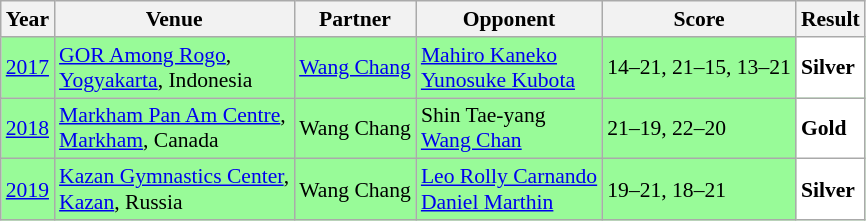<table class="sortable wikitable" style="font-size: 90%;">
<tr>
<th>Year</th>
<th>Venue</th>
<th>Partner</th>
<th>Opponent</th>
<th>Score</th>
<th>Result</th>
</tr>
<tr style="background:#98FB98">
<td align="center"><a href='#'>2017</a></td>
<td align="left"><a href='#'>GOR Among Rogo</a>,<br><a href='#'>Yogyakarta</a>, Indonesia</td>
<td align="left"> <a href='#'>Wang Chang</a></td>
<td align="left"> <a href='#'>Mahiro Kaneko</a><br> <a href='#'>Yunosuke Kubota</a></td>
<td align="left">14–21, 21–15,  13–21</td>
<td style="text-align:left; background:white"> <strong>Silver</strong></td>
</tr>
<tr style="background:#98FB98">
<td align="center"><a href='#'>2018</a></td>
<td align="left"><a href='#'>Markham Pan Am Centre</a>,<br><a href='#'>Markham</a>, Canada</td>
<td align="left"> Wang Chang</td>
<td align="left"> Shin Tae-yang<br> <a href='#'>Wang Chan</a></td>
<td align="left">21–19, 22–20</td>
<td style="text-align:left; background:white"> <strong>Gold</strong></td>
</tr>
<tr style="background:#98FB98">
<td align="center"><a href='#'>2019</a></td>
<td align="left"><a href='#'>Kazan Gymnastics Center</a>,<br><a href='#'>Kazan</a>, Russia</td>
<td align="left"> Wang Chang</td>
<td align="left"> <a href='#'>Leo Rolly Carnando</a><br> <a href='#'>Daniel Marthin</a></td>
<td align="left">19–21, 18–21</td>
<td style="text-align:left; background:white"> <strong>Silver</strong></td>
</tr>
</table>
